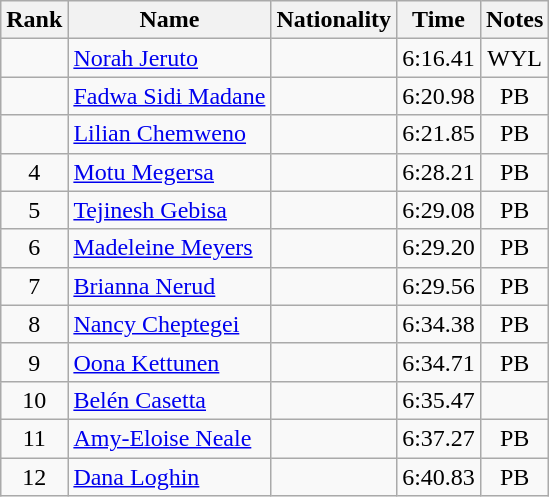<table class="wikitable sortable" style="text-align:center">
<tr>
<th>Rank</th>
<th>Name</th>
<th>Nationality</th>
<th>Time</th>
<th>Notes</th>
</tr>
<tr>
<td></td>
<td align=left><a href='#'>Norah Jeruto</a></td>
<td align=left></td>
<td>6:16.41</td>
<td>WYL</td>
</tr>
<tr>
<td></td>
<td align=left><a href='#'>Fadwa Sidi Madane</a></td>
<td align=left></td>
<td>6:20.98</td>
<td>PB</td>
</tr>
<tr>
<td></td>
<td align=left><a href='#'>Lilian Chemweno</a></td>
<td align=left></td>
<td>6:21.85</td>
<td>PB</td>
</tr>
<tr>
<td>4</td>
<td align=left><a href='#'>Motu Megersa</a></td>
<td align=left></td>
<td>6:28.21</td>
<td>PB</td>
</tr>
<tr>
<td>5</td>
<td align=left><a href='#'>Tejinesh Gebisa</a></td>
<td align=left></td>
<td>6:29.08</td>
<td>PB</td>
</tr>
<tr>
<td>6</td>
<td align=left><a href='#'>Madeleine Meyers</a></td>
<td align=left></td>
<td>6:29.20</td>
<td>PB</td>
</tr>
<tr>
<td>7</td>
<td align=left><a href='#'>Brianna Nerud</a></td>
<td align=left></td>
<td>6:29.56</td>
<td>PB</td>
</tr>
<tr>
<td>8</td>
<td align=left><a href='#'>Nancy Cheptegei</a></td>
<td align=left></td>
<td>6:34.38</td>
<td>PB</td>
</tr>
<tr>
<td>9</td>
<td align=left><a href='#'>Oona Kettunen</a></td>
<td align=left></td>
<td>6:34.71</td>
<td>PB</td>
</tr>
<tr>
<td>10</td>
<td align=left><a href='#'>Belén Casetta</a></td>
<td align=left></td>
<td>6:35.47</td>
<td></td>
</tr>
<tr>
<td>11</td>
<td align=left><a href='#'>Amy-Eloise Neale</a></td>
<td align=left></td>
<td>6:37.27</td>
<td>PB</td>
</tr>
<tr>
<td>12</td>
<td align=left><a href='#'>Dana Loghin</a></td>
<td align=left></td>
<td>6:40.83</td>
<td>PB</td>
</tr>
</table>
